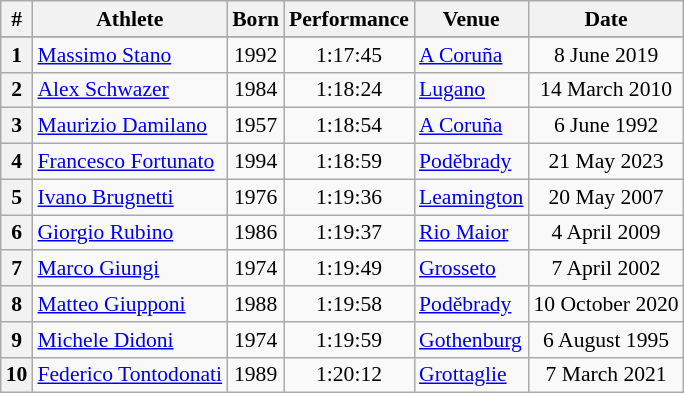<table class="wikitable" style="font-size:90%; text-align:center;">
<tr>
<th>#</th>
<th>Athlete</th>
<th>Born</th>
<th>Performance</th>
<th>Venue</th>
<th>Date</th>
</tr>
<tr>
</tr>
<tr>
<th>1</th>
<td align=left><a href='#'>Massimo Stano</a></td>
<td>1992</td>
<td>1:17:45</td>
<td align=left> <a href='#'>A Coruña</a></td>
<td>8 June 2019</td>
</tr>
<tr>
<th>2</th>
<td align=left><a href='#'>Alex Schwazer</a></td>
<td>1984</td>
<td>1:18:24</td>
<td align=left> <a href='#'>Lugano</a></td>
<td>14 March 2010</td>
</tr>
<tr>
<th>3</th>
<td align=left><a href='#'>Maurizio Damilano</a></td>
<td>1957</td>
<td>1:18:54</td>
<td align=left> <a href='#'>A Coruña</a></td>
<td>6 June 1992</td>
</tr>
<tr>
<th>4</th>
<td align=left><a href='#'>Francesco Fortunato</a></td>
<td>1994</td>
<td>1:18:59</td>
<td align=left> <a href='#'>Poděbrady</a></td>
<td>21 May 2023</td>
</tr>
<tr>
<th>5</th>
<td align=left><a href='#'>Ivano Brugnetti</a></td>
<td>1976</td>
<td>1:19:36</td>
<td align=left> <a href='#'>Leamington</a></td>
<td>20 May 2007</td>
</tr>
<tr>
<th>6</th>
<td align=left><a href='#'>Giorgio Rubino</a></td>
<td>1986</td>
<td>1:19:37</td>
<td align=left> <a href='#'>Rio Maior</a></td>
<td>4 April 2009</td>
</tr>
<tr>
<th>7</th>
<td align=left><a href='#'>Marco Giungi</a></td>
<td>1974</td>
<td>1:19:49</td>
<td align=left> <a href='#'>Grosseto</a></td>
<td>7 April 2002</td>
</tr>
<tr>
<th>8</th>
<td align=left><a href='#'>Matteo Giupponi</a></td>
<td>1988</td>
<td>1:19:58</td>
<td align=left> <a href='#'>Poděbrady</a></td>
<td>10 October 2020</td>
</tr>
<tr>
<th>9</th>
<td align=left><a href='#'>Michele Didoni</a></td>
<td>1974</td>
<td>1:19:59</td>
<td align=left> <a href='#'>Gothenburg</a></td>
<td>6 August 1995</td>
</tr>
<tr>
<th>10</th>
<td align=left><a href='#'>Federico Tontodonati</a></td>
<td>1989</td>
<td>1:20:12</td>
<td align=left> <a href='#'>Grottaglie</a></td>
<td>7 March 2021</td>
</tr>
</table>
